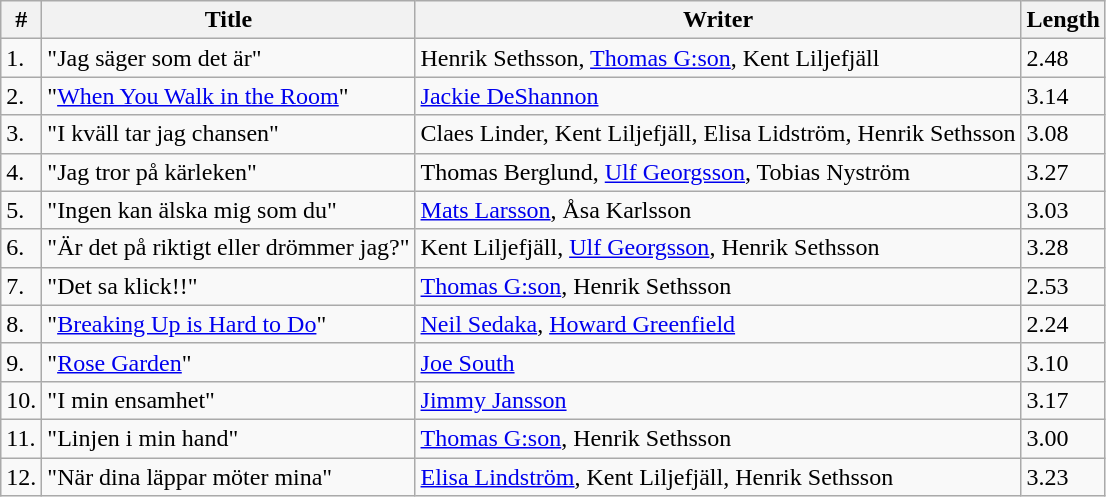<table class="wikitable">
<tr>
<th>#</th>
<th>Title</th>
<th>Writer</th>
<th>Length</th>
</tr>
<tr>
<td>1.</td>
<td>"Jag säger som det är"</td>
<td>Henrik Sethsson, <a href='#'>Thomas G:son</a>, Kent Liljefjäll</td>
<td>2.48</td>
</tr>
<tr>
<td>2.</td>
<td>"<a href='#'>When You Walk in the Room</a>"</td>
<td><a href='#'>Jackie DeShannon</a></td>
<td>3.14</td>
</tr>
<tr>
<td>3.</td>
<td>"I kväll tar jag chansen"</td>
<td>Claes Linder, Kent Liljefjäll, Elisa Lidström, Henrik Sethsson</td>
<td>3.08</td>
</tr>
<tr>
<td>4.</td>
<td>"Jag tror på kärleken"</td>
<td>Thomas Berglund, <a href='#'>Ulf Georgsson</a>, Tobias Nyström</td>
<td>3.27</td>
</tr>
<tr>
<td>5.</td>
<td>"Ingen kan älska mig som du"</td>
<td><a href='#'>Mats Larsson</a>, Åsa Karlsson</td>
<td>3.03</td>
</tr>
<tr>
<td>6.</td>
<td>"Är det på riktigt eller drömmer jag?"</td>
<td>Kent Liljefjäll, <a href='#'>Ulf Georgsson</a>, Henrik Sethsson</td>
<td>3.28</td>
</tr>
<tr>
<td>7.</td>
<td>"Det sa klick!!"</td>
<td><a href='#'>Thomas G:son</a>, Henrik Sethsson</td>
<td>2.53</td>
</tr>
<tr>
<td>8.</td>
<td>"<a href='#'>Breaking Up is Hard to Do</a>"</td>
<td><a href='#'>Neil Sedaka</a>, <a href='#'>Howard Greenfield</a></td>
<td>2.24</td>
</tr>
<tr>
<td>9.</td>
<td>"<a href='#'>Rose Garden</a>"</td>
<td><a href='#'>Joe South</a></td>
<td>3.10</td>
</tr>
<tr>
<td>10.</td>
<td>"I min ensamhet"</td>
<td><a href='#'>Jimmy Jansson</a></td>
<td>3.17</td>
</tr>
<tr>
<td>11.</td>
<td>"Linjen i min hand"</td>
<td><a href='#'>Thomas G:son</a>, Henrik Sethsson</td>
<td>3.00</td>
</tr>
<tr>
<td>12.</td>
<td>"När dina läppar möter mina"</td>
<td><a href='#'>Elisa Lindström</a>, Kent Liljefjäll, Henrik Sethsson</td>
<td>3.23</td>
</tr>
</table>
